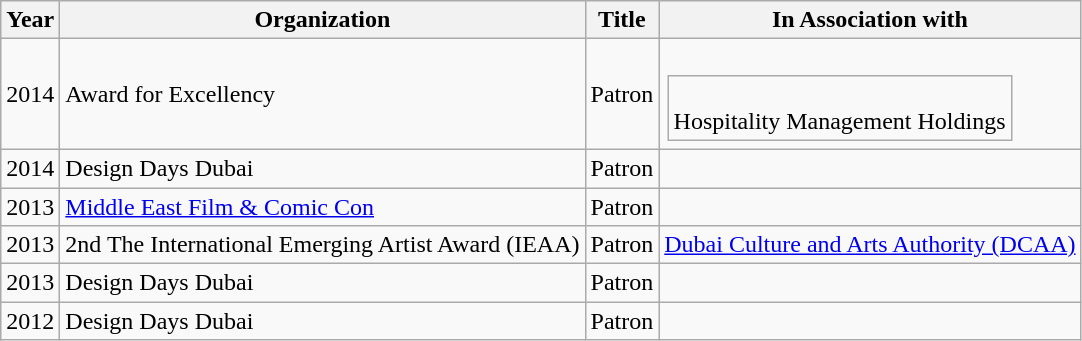<table class="wikitable">
<tr>
<th>Year</th>
<th><strong>Organization</strong></th>
<th><strong>Title</strong></th>
<th><strong>In Association with</strong></th>
</tr>
<tr>
<td>2014</td>
<td>Award for Excellency</td>
<td>Patron</td>
<td><br><table class="MsoNormalTable">
<tr>
<td><br>Hospitality Management Holdings</td>
</tr>
</table>
</td>
</tr>
<tr>
<td>2014</td>
<td>Design Days Dubai</td>
<td>Patron</td>
<td></td>
</tr>
<tr>
<td>2013</td>
<td><a href='#'>Middle East Film & Comic Con</a></td>
<td>Patron</td>
<td></td>
</tr>
<tr>
<td>2013</td>
<td>2nd The International Emerging Artist Award (IEAA)</td>
<td>Patron</td>
<td><a href='#'>Dubai Culture and Arts Authority (DCAA)</a></td>
</tr>
<tr>
<td>2013</td>
<td>Design Days Dubai</td>
<td>Patron</td>
<td></td>
</tr>
<tr>
<td>2012</td>
<td>Design Days Dubai</td>
<td>Patron</td>
<td></td>
</tr>
</table>
